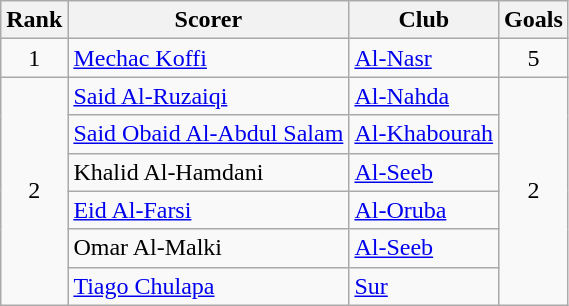<table class="wikitable sortable" style="text-align:center">
<tr>
<th>Rank</th>
<th>Scorer</th>
<th>Club</th>
<th>Goals</th>
</tr>
<tr>
<td rowspan="1">1</td>
<td align="left"> <a href='#'>Mechac Koffi</a></td>
<td align="left"><a href='#'>Al-Nasr</a></td>
<td rowspan="1">5</td>
</tr>
<tr>
<td rowspan="6">2</td>
<td align="left"> <a href='#'>Said Al-Ruzaiqi</a></td>
<td align="left"><a href='#'>Al-Nahda</a></td>
<td rowspan="6">2</td>
</tr>
<tr>
<td align="left"> <a href='#'>Said Obaid Al-Abdul Salam</a></td>
<td align="left"><a href='#'>Al-Khabourah</a></td>
</tr>
<tr>
<td align="left"> Khalid Al-Hamdani</td>
<td align="left"><a href='#'>Al-Seeb</a></td>
</tr>
<tr>
<td align="left"> <a href='#'>Eid Al-Farsi</a></td>
<td align="left"><a href='#'>Al-Oruba</a></td>
</tr>
<tr>
<td align="left"> Omar Al-Malki</td>
<td align="left"><a href='#'>Al-Seeb</a></td>
</tr>
<tr>
<td align="left"> <a href='#'>Tiago Chulapa</a></td>
<td align="left"><a href='#'>Sur</a></td>
</tr>
</table>
